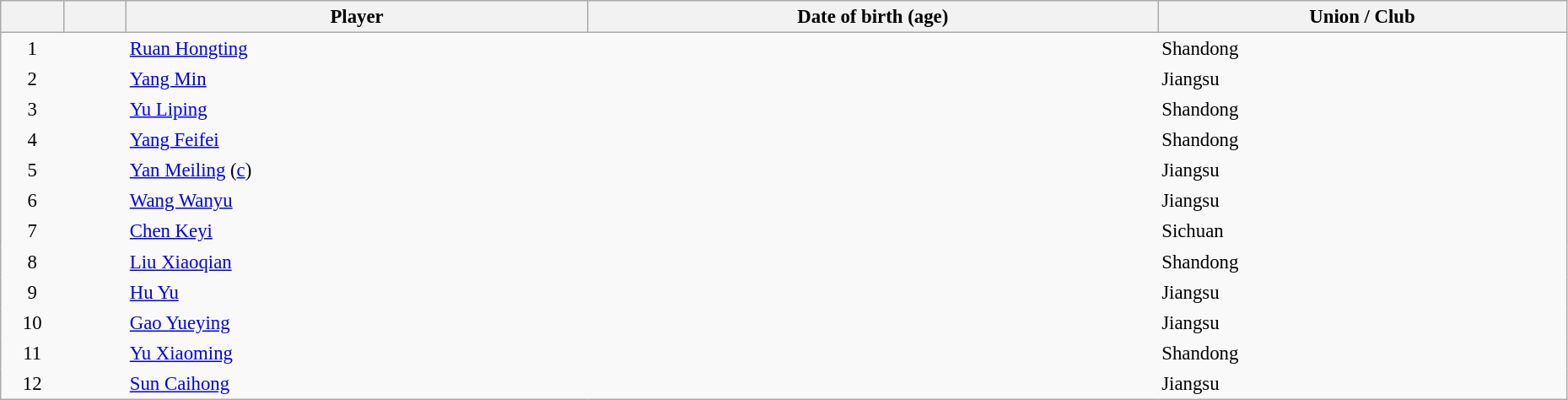<table class="sortable wikitable plainrowheaders" style="font-size:95%; width: 98%">
<tr>
<th scope="col" style="width:4%"></th>
<th scope="col" style="width:4%"></th>
<th scope="col">Player</th>
<th scope="col">Date of birth (age)</th>
<th scope="col">Union / Club</th>
</tr>
<tr>
<td style="text-align:center; border:0">1</td>
<td style="text-align:center; border:0"></td>
<td style="text-align:left; border:0"><a href='#'>Ruan Hongting</a></td>
<td style="text-align:left; border:0"></td>
<td style="text-align:left; border:0"> Shandong</td>
</tr>
<tr>
<td style="text-align:center; border:0">2</td>
<td style="text-align:center; border:0"></td>
<td style="text-align:left; border:0"><a href='#'>Yang Min</a></td>
<td style="text-align:left; border:0"></td>
<td style="text-align:left; border:0"> Jiangsu</td>
</tr>
<tr>
<td style="text-align:center; border:0">3</td>
<td style="text-align:center; border:0"></td>
<td style="text-align:left; border:0"><a href='#'>Yu Liping</a></td>
<td style="text-align:left; border:0"></td>
<td style="text-align:left; border:0"> Shandong</td>
</tr>
<tr>
<td style="text-align:center; border:0">4</td>
<td style="text-align:center; border:0"></td>
<td style="text-align:left; border:0"><a href='#'>Yang Feifei</a></td>
<td style="text-align:left; border:0"></td>
<td style="text-align:left; border:0"> Shandong</td>
</tr>
<tr>
<td style="text-align:center; border:0">5</td>
<td style="text-align:center; border:0"></td>
<td style="text-align:left; border:0"><a href='#'>Yan Meiling</a> (<a href='#'>c</a>)</td>
<td style="text-align:left; border:0"></td>
<td style="text-align:left; border:0"> Jiangsu</td>
</tr>
<tr>
<td style="text-align:center; border:0">6</td>
<td style="text-align:center; border:0"></td>
<td style="text-align:left; border:0"><a href='#'>Wang Wanyu</a></td>
<td style="text-align:left; border:0"></td>
<td style="text-align:left; border:0"> Jiangsu</td>
</tr>
<tr>
<td style="text-align:center; border:0">7</td>
<td style="text-align:center; border:0"></td>
<td style="text-align:left; border:0"><a href='#'>Chen Keyi</a></td>
<td style="text-align:left; border:0"></td>
<td style="text-align:left; border:0"> Sichuan</td>
</tr>
<tr>
<td style="text-align:center; border:0">8</td>
<td style="text-align:center; border:0"></td>
<td style="text-align:left; border:0"><a href='#'>Liu Xiaoqian</a></td>
<td style="text-align:left; border:0"></td>
<td style="text-align:left; border:0"> Shandong</td>
</tr>
<tr>
<td style="text-align:center; border:0">9</td>
<td style="text-align:center; border:0"></td>
<td style="text-align:left; border:0"><a href='#'>Hu Yu</a></td>
<td style="text-align:left; border:0"></td>
<td style="text-align:left; border:0"> Jiangsu</td>
</tr>
<tr>
<td style="text-align:center; border:0">10</td>
<td style="text-align:center; border:0"></td>
<td style="text-align:left; border:0"><a href='#'>Gao Yueying</a></td>
<td style="text-align:left; border:0"></td>
<td style="text-align:left; border:0"> Jiangsu</td>
</tr>
<tr>
<td style="text-align:center; border:0">11</td>
<td style="text-align:center; border:0"></td>
<td style="text-align:left; border:0"><a href='#'>Yu Xiaoming</a></td>
<td style="text-align:left; border:0"></td>
<td style="text-align:left; border:0"> Shandong</td>
</tr>
<tr>
<td style="text-align:center; border:0">12</td>
<td style="text-align:center; border:0"></td>
<td style="text-align:left; border:0"><a href='#'>Sun Caihong</a></td>
<td style="text-align:left; border:0"></td>
<td style="text-align:left; border:0"> Jiangsu</td>
</tr>
</table>
